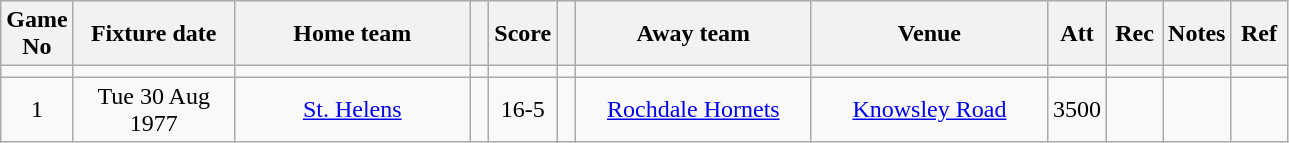<table class="wikitable" style="text-align:center;">
<tr>
<th width=20 abbr="No">Game No</th>
<th width=100 abbr="Date">Fixture date</th>
<th width=150 abbr="Home team">Home team</th>
<th width=5 abbr="space"></th>
<th width=20 abbr="Score">Score</th>
<th width=5 abbr="space"></th>
<th width=150 abbr="Away team">Away team</th>
<th width=150 abbr="Venue">Venue</th>
<th width=30 abbr="Att">Att</th>
<th width=30 abbr="Rec">Rec</th>
<th width=20 abbr="Notes">Notes</th>
<th width=30 abbr="Ref">Ref</th>
</tr>
<tr>
<td></td>
<td></td>
<td></td>
<td></td>
<td></td>
<td></td>
<td></td>
<td></td>
<td></td>
<td></td>
<td></td>
</tr>
<tr>
<td>1</td>
<td>Tue 30 Aug 1977</td>
<td><a href='#'>St. Helens</a></td>
<td></td>
<td>16-5</td>
<td></td>
<td><a href='#'>Rochdale Hornets</a></td>
<td><a href='#'>Knowsley Road</a></td>
<td>3500</td>
<td></td>
<td></td>
<td></td>
</tr>
</table>
